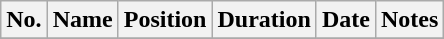<table class="wikitable">
<tr>
<th>No.</th>
<th>Name</th>
<th>Position</th>
<th>Duration</th>
<th>Date</th>
<th>Notes</th>
</tr>
<tr>
</tr>
</table>
